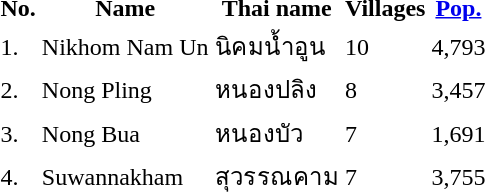<table>
<tr>
<th>No.</th>
<th>Name</th>
<th>Thai name</th>
<th>Villages</th>
<th><a href='#'>Pop.</a></th>
</tr>
<tr>
<td>1.</td>
<td>Nikhom Nam Un</td>
<td>นิคมน้ำอูน</td>
<td>10</td>
<td>4,793</td>
<td></td>
</tr>
<tr>
<td>2.</td>
<td>Nong Pling</td>
<td>หนองปลิง</td>
<td>8</td>
<td>3,457</td>
<td></td>
</tr>
<tr>
<td>3.</td>
<td>Nong Bua</td>
<td>หนองบัว</td>
<td>7</td>
<td>1,691</td>
<td></td>
</tr>
<tr>
<td>4.</td>
<td>Suwannakham</td>
<td>สุวรรณคาม</td>
<td>7</td>
<td>3,755</td>
<td></td>
</tr>
</table>
